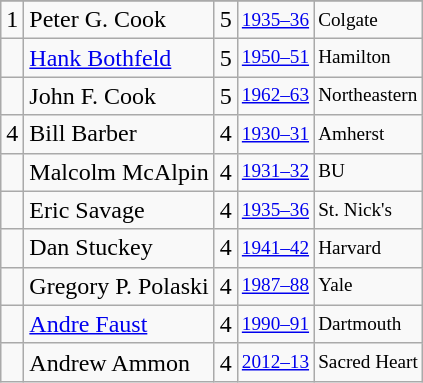<table class="wikitable">
<tr>
</tr>
<tr>
<td>1</td>
<td>Peter G. Cook</td>
<td>5</td>
<td style="font-size:80%;"><a href='#'>1935–36</a></td>
<td style="font-size:80%;">Colgate</td>
</tr>
<tr>
<td></td>
<td><a href='#'>Hank Bothfeld</a></td>
<td>5</td>
<td style="font-size:80%;"><a href='#'>1950–51</a></td>
<td style="font-size:80%;">Hamilton</td>
</tr>
<tr>
<td></td>
<td>John F. Cook</td>
<td>5</td>
<td style="font-size:80%;"><a href='#'>1962–63</a></td>
<td style="font-size:80%;">Northeastern</td>
</tr>
<tr>
<td>4</td>
<td>Bill Barber</td>
<td>4</td>
<td style="font-size:80%;"><a href='#'>1930–31</a></td>
<td style="font-size:80%;">Amherst</td>
</tr>
<tr>
<td></td>
<td>Malcolm McAlpin</td>
<td>4</td>
<td style="font-size:80%;"><a href='#'>1931–32</a></td>
<td style="font-size:80%;">BU</td>
</tr>
<tr>
<td></td>
<td>Eric Savage</td>
<td>4</td>
<td style="font-size:80%;"><a href='#'>1935–36</a></td>
<td style="font-size:80%;">St. Nick's</td>
</tr>
<tr>
<td></td>
<td>Dan Stuckey</td>
<td>4</td>
<td style="font-size:80%;"><a href='#'>1941–42</a></td>
<td style="font-size:80%;">Harvard</td>
</tr>
<tr>
<td></td>
<td>Gregory P. Polaski</td>
<td>4</td>
<td style="font-size:80%;"><a href='#'>1987–88</a></td>
<td style="font-size:80%;">Yale</td>
</tr>
<tr>
<td></td>
<td><a href='#'>Andre Faust</a></td>
<td>4</td>
<td style="font-size:80%;"><a href='#'>1990–91</a></td>
<td style="font-size:80%;">Dartmouth</td>
</tr>
<tr>
<td></td>
<td>Andrew Ammon</td>
<td>4</td>
<td style="font-size:80%;"><a href='#'>2012–13</a></td>
<td style="font-size:80%;">Sacred Heart</td>
</tr>
</table>
